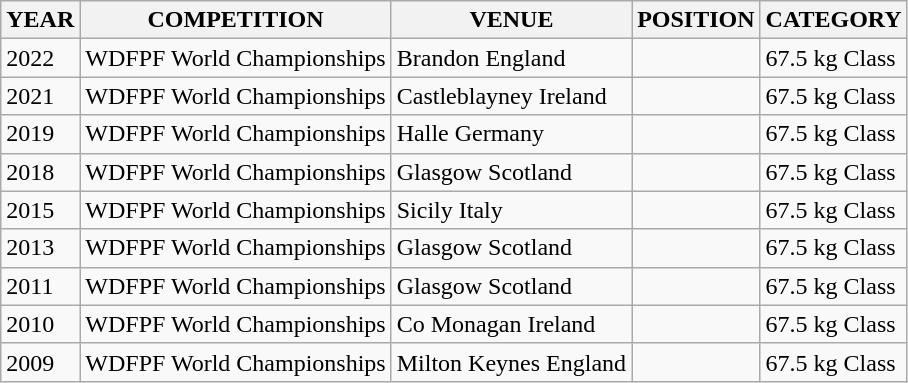<table class="wikitable">
<tr>
<th>YEAR</th>
<th>COMPETITION</th>
<th>VENUE</th>
<th>POSITION</th>
<th>CATEGORY</th>
</tr>
<tr>
<td>2022</td>
<td>WDFPF World Championships</td>
<td>Brandon England</td>
<td></td>
<td>67.5 kg Class</td>
</tr>
<tr>
<td>2021</td>
<td>WDFPF World Championships</td>
<td>Castleblayney Ireland</td>
<td></td>
<td>67.5 kg Class</td>
</tr>
<tr>
<td>2019</td>
<td>WDFPF World Championships</td>
<td>Halle Germany</td>
<td></td>
<td>67.5 kg Class</td>
</tr>
<tr>
<td>2018</td>
<td>WDFPF World Championships</td>
<td>Glasgow Scotland</td>
<td></td>
<td>67.5 kg Class</td>
</tr>
<tr>
<td>2015</td>
<td>WDFPF World Championships</td>
<td>Sicily Italy</td>
<td></td>
<td>67.5 kg Class</td>
</tr>
<tr>
<td>2013</td>
<td>WDFPF World Championships</td>
<td>Glasgow Scotland</td>
<td></td>
<td>67.5 kg Class</td>
</tr>
<tr>
<td>2011</td>
<td>WDFPF World Championships</td>
<td>Glasgow Scotland</td>
<td></td>
<td>67.5 kg Class</td>
</tr>
<tr>
<td>2010</td>
<td>WDFPF World Championships</td>
<td>Co Monagan Ireland</td>
<td></td>
<td>67.5 kg Class</td>
</tr>
<tr>
<td>2009</td>
<td>WDFPF World Championships</td>
<td>Milton Keynes England</td>
<td></td>
<td>67.5 kg Class</td>
</tr>
</table>
